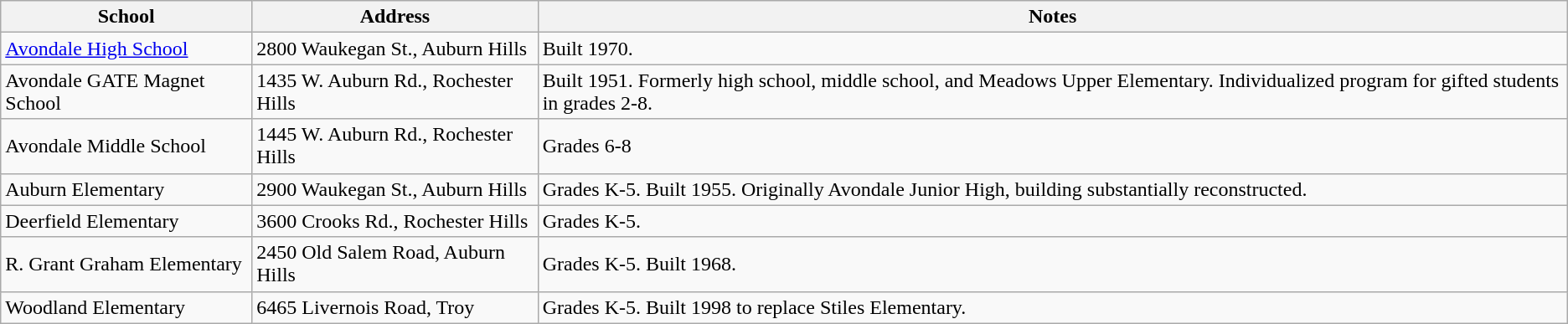<table class="wikitable sortable">
<tr>
<th>School</th>
<th>Address</th>
<th>Notes</th>
</tr>
<tr>
<td><a href='#'>Avondale High School</a></td>
<td>2800 Waukegan St., Auburn Hills</td>
<td>Built 1970.</td>
</tr>
<tr>
<td>Avondale GATE Magnet School</td>
<td>1435 W. Auburn Rd., Rochester Hills</td>
<td>Built 1951. Formerly high school, middle school, and Meadows Upper Elementary. Individualized program for gifted students in grades 2-8.</td>
</tr>
<tr>
<td>Avondale Middle School</td>
<td>1445 W. Auburn Rd., Rochester Hills</td>
<td>Grades 6-8</td>
</tr>
<tr>
<td>Auburn Elementary</td>
<td>2900 Waukegan St., Auburn Hills</td>
<td>Grades K-5. Built 1955. Originally Avondale Junior High, building substantially reconstructed.</td>
</tr>
<tr>
<td>Deerfield Elementary</td>
<td>3600 Crooks Rd., Rochester Hills</td>
<td>Grades K-5.</td>
</tr>
<tr>
<td>R. Grant Graham Elementary</td>
<td>2450 Old Salem Road, Auburn Hills</td>
<td>Grades K-5. Built 1968.</td>
</tr>
<tr>
<td>Woodland Elementary</td>
<td>6465 Livernois Road, Troy</td>
<td>Grades K-5. Built 1998 to replace Stiles Elementary.</td>
</tr>
</table>
